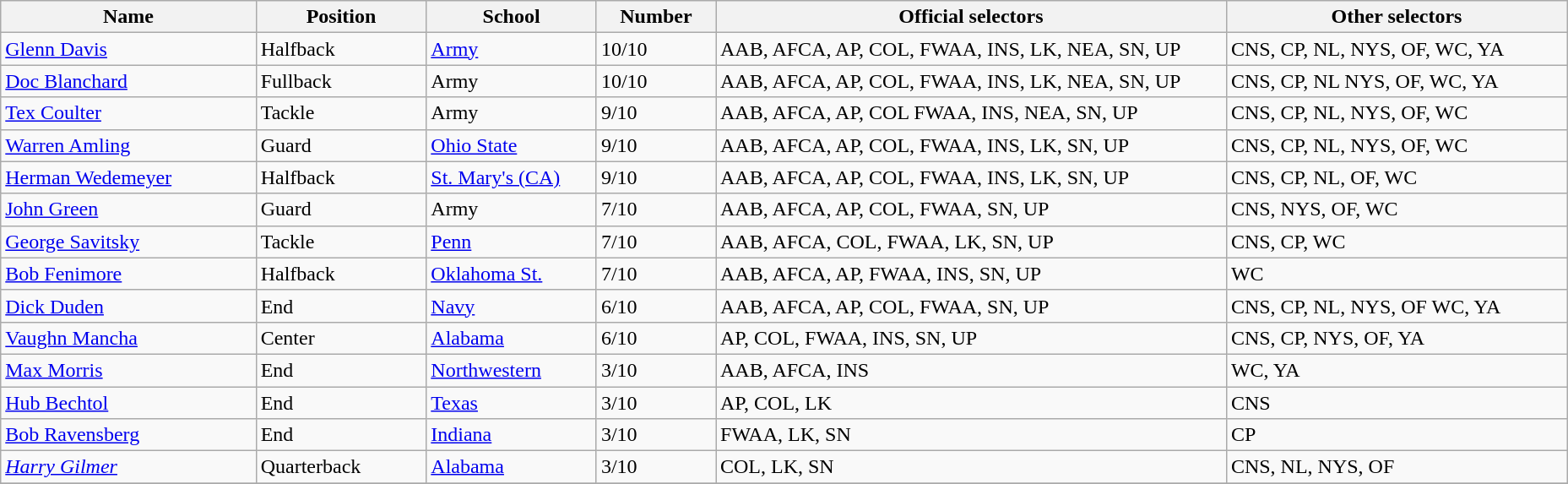<table class="wikitable sortable">
<tr>
<th bgcolor="#DDDDFF" width="15%">Name</th>
<th bgcolor="#DDDDFF" width="10%">Position</th>
<th bgcolor="#DDDDFF" width="10%">School</th>
<th bgcolor="#DDDDFF" width="7%">Number</th>
<th bgcolor="#DDDDFF" width="30%">Official selectors</th>
<th bgcolor="#DDDDFF" width="20%">Other selectors</th>
</tr>
<tr align="left">
<td><a href='#'>Glenn Davis</a></td>
<td>Halfback</td>
<td><a href='#'>Army</a></td>
<td>10/10</td>
<td>AAB, AFCA, AP, COL, FWAA, INS, LK, NEA, SN, UP</td>
<td>CNS, CP, NL, NYS, OF, WC, YA</td>
</tr>
<tr align="left">
<td><a href='#'>Doc Blanchard</a></td>
<td>Fullback</td>
<td>Army</td>
<td>10/10</td>
<td>AAB, AFCA, AP, COL, FWAA, INS, LK, NEA, SN, UP</td>
<td>CNS, CP, NL NYS, OF, WC, YA</td>
</tr>
<tr align="left">
<td><a href='#'>Tex Coulter</a></td>
<td>Tackle</td>
<td>Army</td>
<td>9/10</td>
<td>AAB, AFCA, AP, COL FWAA, INS, NEA, SN, UP</td>
<td>CNS, CP, NL, NYS, OF, WC</td>
</tr>
<tr align="left">
<td><a href='#'>Warren Amling</a></td>
<td>Guard</td>
<td><a href='#'>Ohio State</a></td>
<td>9/10</td>
<td>AAB, AFCA, AP, COL, FWAA, INS, LK, SN, UP</td>
<td>CNS, CP, NL, NYS, OF, WC</td>
</tr>
<tr align="left">
<td><a href='#'>Herman Wedemeyer</a></td>
<td>Halfback</td>
<td><a href='#'>St. Mary's (CA)</a></td>
<td>9/10</td>
<td>AAB, AFCA, AP, COL, FWAA, INS, LK, SN, UP</td>
<td>CNS, CP, NL, OF, WC</td>
</tr>
<tr align="left">
<td><a href='#'>John Green</a></td>
<td>Guard</td>
<td>Army</td>
<td>7/10</td>
<td>AAB, AFCA, AP, COL, FWAA, SN, UP</td>
<td>CNS, NYS, OF, WC</td>
</tr>
<tr align="left">
<td><a href='#'>George Savitsky</a></td>
<td>Tackle</td>
<td><a href='#'>Penn</a></td>
<td>7/10</td>
<td>AAB, AFCA, COL, FWAA, LK, SN, UP</td>
<td>CNS, CP, WC</td>
</tr>
<tr align="left">
<td><a href='#'>Bob Fenimore</a></td>
<td>Halfback</td>
<td><a href='#'>Oklahoma St.</a></td>
<td>7/10</td>
<td>AAB, AFCA, AP, FWAA, INS, SN, UP</td>
<td>WC</td>
</tr>
<tr align="left">
<td><a href='#'>Dick Duden</a></td>
<td>End</td>
<td><a href='#'>Navy</a></td>
<td>6/10</td>
<td>AAB, AFCA, AP, COL, FWAA, SN, UP</td>
<td>CNS, CP, NL, NYS, OF WC, YA</td>
</tr>
<tr align="left">
<td><a href='#'>Vaughn Mancha</a></td>
<td>Center</td>
<td><a href='#'>Alabama</a></td>
<td>6/10</td>
<td>AP, COL, FWAA, INS, SN, UP</td>
<td>CNS, CP, NYS, OF, YA</td>
</tr>
<tr align="left">
<td><a href='#'>Max Morris</a></td>
<td>End</td>
<td><a href='#'>Northwestern</a></td>
<td>3/10</td>
<td>AAB, AFCA, INS</td>
<td>WC, YA</td>
</tr>
<tr align="left">
<td><a href='#'>Hub Bechtol</a></td>
<td>End</td>
<td><a href='#'>Texas</a></td>
<td>3/10</td>
<td>AP, COL, LK</td>
<td>CNS</td>
</tr>
<tr align="left">
<td><a href='#'>Bob Ravensberg</a></td>
<td>End</td>
<td><a href='#'>Indiana</a></td>
<td>3/10</td>
<td>FWAA, LK, SN</td>
<td>CP</td>
</tr>
<tr align="left">
<td><em><a href='#'>Harry Gilmer</a></em></td>
<td>Quarterback</td>
<td><a href='#'>Alabama</a></td>
<td>3/10</td>
<td>COL, LK, SN</td>
<td>CNS, NL, NYS, OF</td>
</tr>
<tr align="left">
</tr>
</table>
